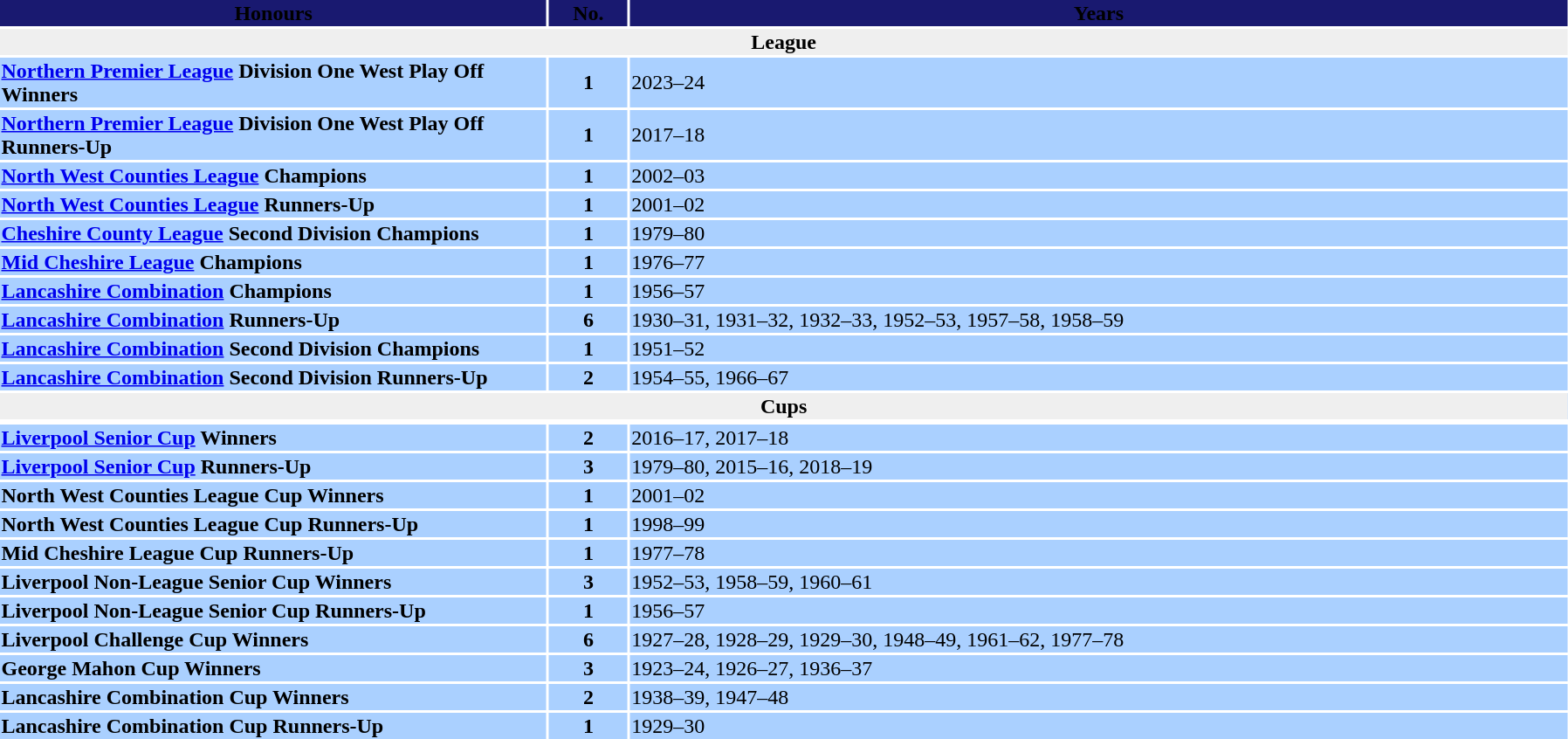<table width=95%>
<tr bgcolor=#191970>
<th width=35%><span>  <strong>Honours</strong></span></th>
<th width=5%><span>   <strong>No.</strong></span></th>
<th !width=55%><span> <strong>Years</strong></span></th>
</tr>
<tr>
<th colspan=6 bgcolor=#EFEFEF><strong>League</strong></th>
</tr>
<tr bgcolor=#AAD0FF>
<td><strong><a href='#'>Northern Premier League</a> Division One West</strong>   <strong>Play Off Winners</strong></td>
<td align=center><strong>1</strong></td>
<td>2023–24</td>
</tr>
<tr bgcolor=#AAD0FF>
<td><strong><a href='#'>Northern Premier League</a> Division One West</strong>   <strong>Play Off Runners-Up</strong></td>
<td align=center><strong>1</strong></td>
<td>2017–18</td>
</tr>
<tr bgcolor=#AAD0FF>
<td><strong><a href='#'>North West Counties League</a></strong>    <strong>Champions</strong></td>
<td align=center><strong>1</strong></td>
<td>2002–03</td>
</tr>
<tr bgcolor=#AAD0FF>
<td><strong><a href='#'>North West Counties League</a></strong>    <strong>Runners-Up</strong></td>
<td align=center><strong>1</strong></td>
<td>2001–02</td>
</tr>
<tr bgcolor=#AAD0FF>
<td><strong><a href='#'>Cheshire County League</a> Second Division</strong>   <strong>Champions</strong></td>
<td align=center><strong>1</strong></td>
<td>1979–80</td>
</tr>
<tr bgcolor=#AAD0FF>
<td><strong><a href='#'>Mid Cheshire League</a></strong>   <strong>Champions</strong></td>
<td align=center><strong>1</strong></td>
<td>1976–77</td>
</tr>
<tr bgcolor=#AAD0FF>
<td><strong><a href='#'>Lancashire Combination</a></strong>   <strong>Champions</strong></td>
<td align=center><strong>1</strong></td>
<td>1956–57</td>
</tr>
<tr bgcolor=#AAD0FF>
<td><strong><a href='#'>Lancashire Combination</a></strong>   <strong>Runners-Up</strong></td>
<td align=center><strong>6</strong></td>
<td>1930–31, 1931–32, 1932–33, 1952–53, 1957–58, 1958–59</td>
</tr>
<tr bgcolor=#AAD0FF>
<td><strong><a href='#'>Lancashire Combination</a> Second Division</strong>   <strong>Champions</strong></td>
<td align=center><strong>1</strong></td>
<td>1951–52</td>
</tr>
<tr bgcolor=#AAD0FF>
<td><strong><a href='#'>Lancashire Combination</a> Second Division</strong>   <strong>Runners-Up</strong></td>
<td align=center><strong>2</strong></td>
<td>1954–55, 1966–67</td>
</tr>
<tr bgcolor=#AAD0FF>
<th colspan=6 bgcolor=#EFEFEF><strong>Cups</strong></th>
</tr>
<tr>
</tr>
<tr bgcolor=#AAD0FF>
<td><strong><a href='#'>Liverpool Senior Cup</a> Winners</strong></td>
<td align=center><strong>2</strong></td>
<td>2016–17, 2017–18</td>
</tr>
<tr bgcolor=#AAD0FF>
<td><strong><a href='#'>Liverpool Senior Cup</a> Runners-Up</strong></td>
<td align=center><strong>3</strong></td>
<td>1979–80, 2015–16, 2018–19</td>
</tr>
<tr bgcolor=#AAD0FF>
<td><strong>North West Counties League Cup Winners</strong></td>
<td align=center><strong>1</strong></td>
<td>2001–02</td>
</tr>
<tr bgcolor=#AAD0FF>
<td><strong>North West Counties League Cup Runners-Up</strong></td>
<td align=center><strong>1</strong></td>
<td>1998–99</td>
</tr>
<tr bgcolor=#AAD0FF>
<td><strong>Mid Cheshire League Cup Runners-Up</strong></td>
<td align=center><strong>1</strong></td>
<td>1977–78</td>
</tr>
<tr bgcolor=#AAD0FF>
<td><strong>Liverpool Non-League Senior Cup Winners</strong></td>
<td align=center><strong>3</strong></td>
<td>1952–53, 1958–59, 1960–61</td>
</tr>
<tr bgcolor=#AAD0FF>
<td><strong>Liverpool Non-League Senior Cup Runners-Up</strong></td>
<td align=center><strong>1</strong></td>
<td>1956–57</td>
</tr>
<tr bgcolor=#AAD0FF>
<td><strong>Liverpool Challenge Cup Winners</strong></td>
<td align=center><strong>6</strong></td>
<td>1927–28, 1928–29, 1929–30, 1948–49, 1961–62, 1977–78</td>
</tr>
<tr bgcolor=#AAD0FF>
<td><strong>George Mahon Cup Winners</strong></td>
<td align=center><strong>3</strong></td>
<td>1923–24, 1926–27, 1936–37</td>
</tr>
<tr bgcolor=#AAD0FF>
<td><strong>Lancashire Combination Cup Winners</strong></td>
<td align=center><strong>2</strong></td>
<td>1938–39, 1947–48</td>
</tr>
<tr bgcolor=#AAD0FF>
<td><strong>Lancashire Combination Cup Runners-Up</strong></td>
<td align=center><strong>1</strong></td>
<td>1929–30</td>
</tr>
</table>
